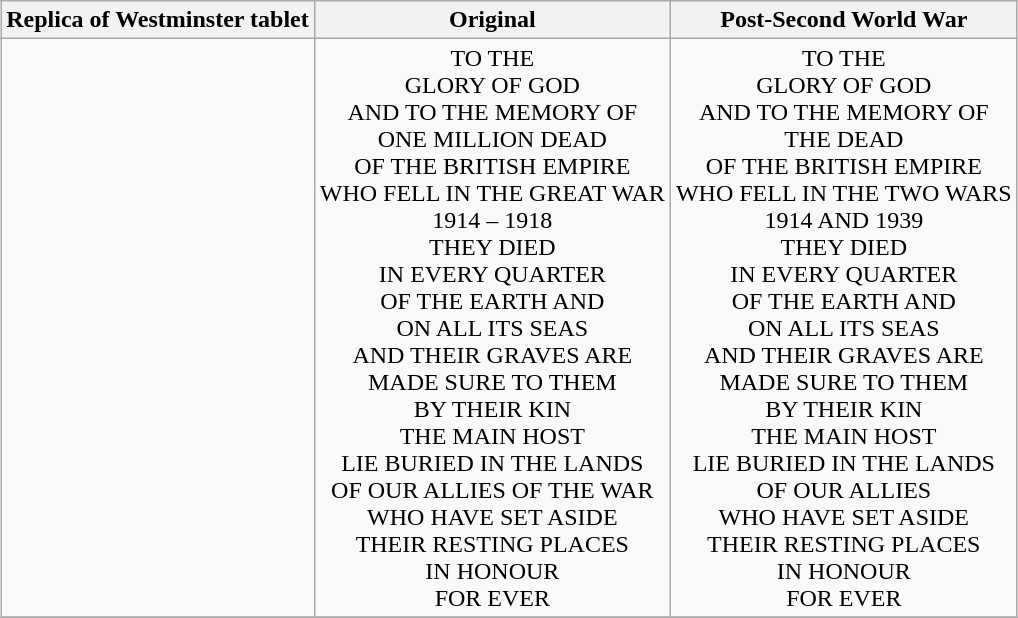<table class="wikitable" style="text-align: center; margin: auto auto">
<tr>
<th>Replica of Westminster tablet</th>
<th>Original</th>
<th>Post-Second World War</th>
</tr>
<tr>
<td></td>
<td>TO THE<br> GLORY OF GOD<br> AND TO THE MEMORY OF<br> ONE MILLION DEAD<br> OF THE BRITISH EMPIRE<br> WHO FELL IN THE GREAT WAR<br> 1914 – 1918<br> THEY DIED<br> IN EVERY QUARTER<br> OF THE EARTH AND<br> ON ALL ITS SEAS<br> AND THEIR GRAVES ARE<br> MADE SURE TO THEM<br> BY THEIR KIN<br> THE MAIN HOST<br> LIE BURIED IN THE LANDS<br> OF OUR ALLIES OF THE WAR<br> WHO HAVE SET ASIDE<br> THEIR RESTING PLACES<br> IN HONOUR<br> FOR EVER</td>
<td>TO THE<br> GLORY OF GOD<br> AND TO THE MEMORY OF<br> THE DEAD<br> OF THE BRITISH EMPIRE<br> WHO FELL IN THE TWO WARS<br> 1914 AND 1939<br> THEY DIED<br> IN EVERY QUARTER<br> OF THE EARTH AND<br> ON ALL ITS SEAS<br> AND THEIR GRAVES ARE<br> MADE SURE TO THEM<br> BY THEIR KIN<br> THE MAIN HOST<br> LIE BURIED IN THE LANDS<br> OF OUR ALLIES<br> WHO HAVE SET ASIDE<br> THEIR RESTING PLACES<br> IN HONOUR<br> FOR EVER</td>
</tr>
<tr>
</tr>
</table>
